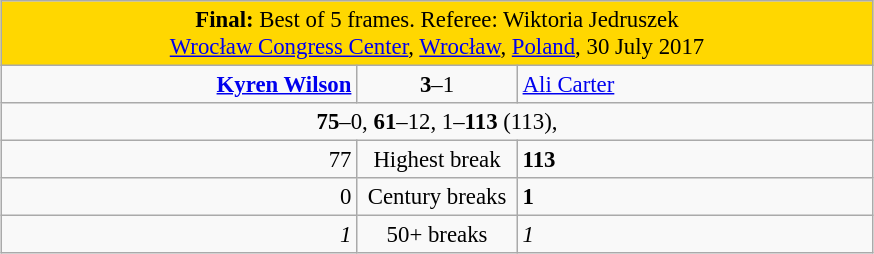<table class="wikitable" style="font-size: 95%; margin: 1em auto 1em auto;">
<tr>
<td colspan="3" align="center" bgcolor="#ffd700"><strong>Final:</strong> Best of 5 frames. Referee:  Wiktoria Jedruszek<br><a href='#'>Wrocław Congress Center</a>, <a href='#'>Wrocław</a>,  <a href='#'>Poland</a>, 30 July 2017</td>
</tr>
<tr>
<td width="230" align="right"><strong><a href='#'>Kyren Wilson</a></strong><br></td>
<td width="100" align="center"><strong>3</strong>–1</td>
<td width="230" align="left"><a href='#'>Ali Carter</a><br></td>
</tr>
<tr>
<td colspan="3" align="center" style="font-size: 100%"><strong>75</strong>–0, <strong>61</strong>–12, 1–<strong>113</strong> (113), </td>
</tr>
<tr>
<td align="right">77</td>
<td align="center">Highest break</td>
<td align="left"><strong>113</strong></td>
</tr>
<tr>
<td align="right">0</td>
<td align="center">Century breaks</td>
<td align="left"><strong>1</strong></td>
</tr>
<tr>
<td align="right"><em>1</em></td>
<td align="center">50+ breaks</td>
<td align="left"><em>1</em></td>
</tr>
</table>
